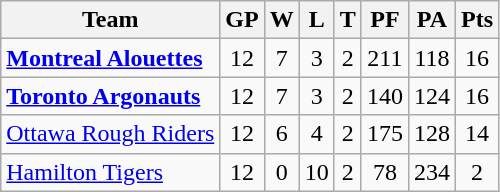<table class="wikitable">
<tr>
<th>Team</th>
<th>GP</th>
<th>W</th>
<th>L</th>
<th>T</th>
<th>PF</th>
<th>PA</th>
<th>Pts</th>
</tr>
<tr align="center">
<td align="left"><strong><a href='#'>Montreal Alouettes</a></strong></td>
<td>12</td>
<td>7</td>
<td>3</td>
<td>2</td>
<td>211</td>
<td>118</td>
<td>16</td>
</tr>
<tr align="center">
<td align="left"><strong><a href='#'>Toronto Argonauts</a></strong></td>
<td>12</td>
<td>7</td>
<td>3</td>
<td>2</td>
<td>140</td>
<td>124</td>
<td>16</td>
</tr>
<tr align="center">
<td align="left"><a href='#'>Ottawa Rough Riders</a></td>
<td>12</td>
<td>6</td>
<td>4</td>
<td>2</td>
<td>175</td>
<td>128</td>
<td>14</td>
</tr>
<tr align="center">
<td align="left"><a href='#'>Hamilton Tigers</a></td>
<td>12</td>
<td>0</td>
<td>10</td>
<td>2</td>
<td>78</td>
<td>234</td>
<td>2</td>
</tr>
</table>
